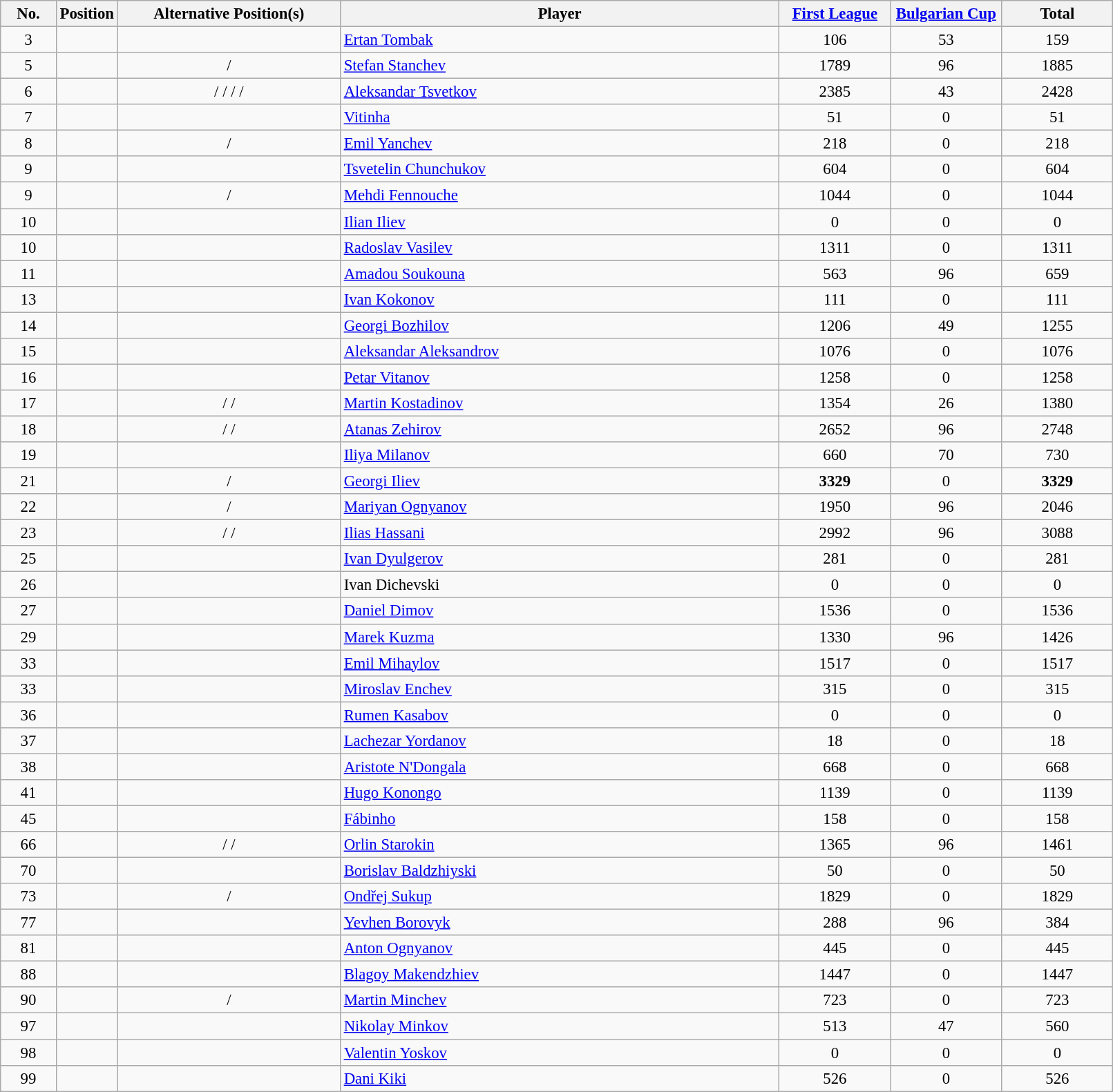<table class="wikitable sortable" style="width:85%; text-align:center; font-size:95%;">
<tr>
<th style="width:5%;"><strong>No.</strong></th>
<th style="width:5%;"><strong>Position</strong></th>
<th style="width:20%;"><strong>Alternative Position(s)</strong></th>
<th><strong>Player</strong></th>
<th style="width:10%;"><strong><a href='#'>First League</a></strong></th>
<th style="width:10%;"><strong><a href='#'>Bulgarian Cup</a></strong></th>
<th style="width:10%;"><strong>Total</strong></th>
</tr>
<tr>
<td>3</td>
<td></td>
<td></td>
<td style="text-align:left;"> <a href='#'>Ertan Tombak</a></td>
<td>106</td>
<td>53</td>
<td>159</td>
</tr>
<tr>
<td>5</td>
<td></td>
<td> / </td>
<td style="text-align:left;"> <a href='#'>Stefan Stanchev</a></td>
<td>1789</td>
<td>96</td>
<td>1885</td>
</tr>
<tr>
<td>6</td>
<td></td>
<td> /  /  /  / </td>
<td style="text-align:left;"> <a href='#'>Aleksandar Tsvetkov</a></td>
<td>2385</td>
<td>43</td>
<td>2428</td>
</tr>
<tr>
<td>7</td>
<td></td>
<td></td>
<td style="text-align:left;"> <a href='#'>Vitinha</a></td>
<td>51</td>
<td>0</td>
<td>51</td>
</tr>
<tr>
<td>8</td>
<td></td>
<td> / </td>
<td style="text-align:left;"> <a href='#'>Emil Yanchev</a></td>
<td>218</td>
<td>0</td>
<td>218</td>
</tr>
<tr>
<td>9</td>
<td></td>
<td></td>
<td style="text-align:left;"> <a href='#'>Tsvetelin Chunchukov</a></td>
<td>604</td>
<td>0</td>
<td>604</td>
</tr>
<tr>
<td>9</td>
<td></td>
<td> / </td>
<td style="text-align:left;"> <a href='#'>Mehdi Fennouche</a></td>
<td>1044</td>
<td>0</td>
<td>1044</td>
</tr>
<tr>
<td>10</td>
<td></td>
<td></td>
<td style="text-align:left;"> <a href='#'>Ilian Iliev</a></td>
<td>0</td>
<td>0</td>
<td>0</td>
</tr>
<tr>
<td>10</td>
<td></td>
<td></td>
<td style="text-align:left;"> <a href='#'>Radoslav Vasilev</a></td>
<td>1311</td>
<td>0</td>
<td>1311</td>
</tr>
<tr>
<td>11</td>
<td></td>
<td></td>
<td style="text-align:left;"> <a href='#'>Amadou Soukouna</a></td>
<td>563</td>
<td>96</td>
<td>659</td>
</tr>
<tr>
<td>13</td>
<td></td>
<td></td>
<td style="text-align:left;"> <a href='#'>Ivan Kokonov</a></td>
<td>111</td>
<td>0</td>
<td>111</td>
</tr>
<tr>
<td>14</td>
<td></td>
<td></td>
<td style="text-align:left;"> <a href='#'>Georgi Bozhilov</a></td>
<td>1206</td>
<td>49</td>
<td>1255</td>
</tr>
<tr>
<td>15</td>
<td></td>
<td></td>
<td style="text-align:left;"> <a href='#'>Aleksandar Aleksandrov</a></td>
<td>1076</td>
<td>0</td>
<td>1076</td>
</tr>
<tr>
<td>16</td>
<td></td>
<td></td>
<td style="text-align:left;"> <a href='#'>Petar Vitanov</a></td>
<td>1258</td>
<td>0</td>
<td>1258</td>
</tr>
<tr>
<td>17</td>
<td></td>
<td> /  / </td>
<td style="text-align:left;"> <a href='#'>Martin Kostadinov</a></td>
<td>1354</td>
<td>26</td>
<td>1380</td>
</tr>
<tr>
<td>18</td>
<td></td>
<td> /  / </td>
<td style="text-align:left;"> <a href='#'>Atanas Zehirov</a></td>
<td>2652</td>
<td>96</td>
<td>2748</td>
</tr>
<tr>
<td>19</td>
<td></td>
<td></td>
<td style="text-align:left;"> <a href='#'>Iliya Milanov</a></td>
<td>660</td>
<td>70</td>
<td>730</td>
</tr>
<tr>
<td>21</td>
<td></td>
<td> / </td>
<td style="text-align:left;"> <a href='#'>Georgi Iliev</a></td>
<td><strong>3329</strong></td>
<td>0</td>
<td><strong>3329</strong></td>
</tr>
<tr>
<td>22</td>
<td></td>
<td> / </td>
<td style="text-align:left;"> <a href='#'>Mariyan Ognyanov</a></td>
<td>1950</td>
<td>96</td>
<td>2046</td>
</tr>
<tr>
<td>23</td>
<td></td>
<td> /  / </td>
<td style="text-align:left;"> <a href='#'>Ilias Hassani</a></td>
<td>2992</td>
<td>96</td>
<td>3088</td>
</tr>
<tr>
<td>25</td>
<td></td>
<td></td>
<td style="text-align:left;"> <a href='#'>Ivan Dyulgerov</a></td>
<td>281</td>
<td>0</td>
<td>281</td>
</tr>
<tr>
<td>26</td>
<td></td>
<td></td>
<td style="text-align:left;"> Ivan Dichevski</td>
<td>0</td>
<td>0</td>
<td>0</td>
</tr>
<tr>
<td>27</td>
<td></td>
<td></td>
<td style="text-align:left;"> <a href='#'>Daniel Dimov</a></td>
<td>1536</td>
<td>0</td>
<td>1536</td>
</tr>
<tr>
<td>29</td>
<td></td>
<td></td>
<td style="text-align:left;"> <a href='#'>Marek Kuzma</a></td>
<td>1330</td>
<td>96</td>
<td>1426</td>
</tr>
<tr>
<td>33</td>
<td></td>
<td></td>
<td style="text-align:left;"> <a href='#'>Emil Mihaylov</a></td>
<td>1517</td>
<td>0</td>
<td>1517</td>
</tr>
<tr>
<td>33</td>
<td></td>
<td></td>
<td style="text-align:left;"> <a href='#'>Miroslav Enchev</a></td>
<td>315</td>
<td>0</td>
<td>315</td>
</tr>
<tr>
<td>36</td>
<td></td>
<td></td>
<td style="text-align:left;"> <a href='#'>Rumen Kasabov</a></td>
<td>0</td>
<td>0</td>
<td>0</td>
</tr>
<tr>
<td>37</td>
<td></td>
<td></td>
<td style="text-align:left;"> <a href='#'>Lachezar Yordanov</a></td>
<td>18</td>
<td>0</td>
<td>18</td>
</tr>
<tr>
<td>38</td>
<td></td>
<td></td>
<td style="text-align:left;"> <a href='#'>Aristote N'Dongala</a></td>
<td>668</td>
<td>0</td>
<td>668</td>
</tr>
<tr>
<td>41</td>
<td></td>
<td></td>
<td style="text-align:left;"> <a href='#'>Hugo Konongo</a></td>
<td>1139</td>
<td>0</td>
<td>1139</td>
</tr>
<tr>
<td>45</td>
<td></td>
<td></td>
<td style="text-align:left;"> <a href='#'>Fábinho</a></td>
<td>158</td>
<td>0</td>
<td>158</td>
</tr>
<tr>
<td>66</td>
<td></td>
<td> /  / </td>
<td style="text-align:left;"> <a href='#'>Orlin Starokin</a></td>
<td>1365</td>
<td>96</td>
<td>1461</td>
</tr>
<tr>
<td>70</td>
<td></td>
<td></td>
<td style="text-align:left;"> <a href='#'>Borislav Baldzhiyski</a></td>
<td>50</td>
<td>0</td>
<td>50</td>
</tr>
<tr>
<td>73</td>
<td></td>
<td> / </td>
<td style="text-align:left;"> <a href='#'>Ondřej Sukup</a></td>
<td>1829</td>
<td>0</td>
<td>1829</td>
</tr>
<tr>
<td>77</td>
<td></td>
<td></td>
<td style="text-align:left;"> <a href='#'>Yevhen Borovyk</a></td>
<td>288</td>
<td>96</td>
<td>384</td>
</tr>
<tr>
<td>81</td>
<td></td>
<td></td>
<td style="text-align:left;"> <a href='#'>Anton Ognyanov</a></td>
<td>445</td>
<td>0</td>
<td>445</td>
</tr>
<tr>
<td>88</td>
<td></td>
<td></td>
<td style="text-align:left;"> <a href='#'>Blagoy Makendzhiev</a></td>
<td>1447</td>
<td>0</td>
<td>1447</td>
</tr>
<tr>
<td>90</td>
<td></td>
<td> / </td>
<td style="text-align:left;"> <a href='#'>Martin Minchev</a></td>
<td>723</td>
<td>0</td>
<td>723</td>
</tr>
<tr>
<td>97</td>
<td></td>
<td></td>
<td style="text-align:left;"> <a href='#'>Nikolay Minkov</a></td>
<td>513</td>
<td>47</td>
<td>560</td>
</tr>
<tr>
<td>98</td>
<td></td>
<td></td>
<td style="text-align:left;"> <a href='#'>Valentin Yoskov</a></td>
<td>0</td>
<td>0</td>
<td>0</td>
</tr>
<tr>
<td>99</td>
<td></td>
<td></td>
<td style="text-align:left;"> <a href='#'>Dani Kiki</a></td>
<td>526</td>
<td>0</td>
<td>526</td>
</tr>
</table>
